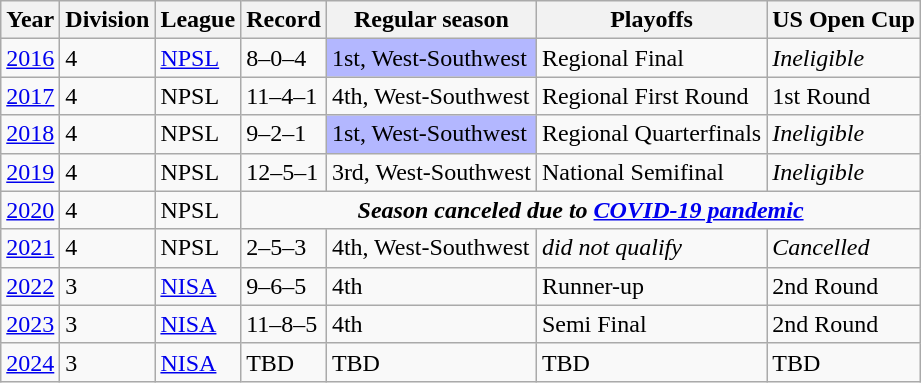<table class="wikitable">
<tr>
<th>Year</th>
<th>Division</th>
<th>League</th>
<th>Record</th>
<th>Regular season</th>
<th>Playoffs</th>
<th>US Open Cup</th>
</tr>
<tr>
<td><a href='#'>2016</a></td>
<td>4</td>
<td><a href='#'>NPSL</a></td>
<td>8–0–4</td>
<td bgcolor="B3B7FF">1st, West-Southwest</td>
<td>Regional Final</td>
<td><em>Ineligible</em></td>
</tr>
<tr>
<td><a href='#'>2017</a></td>
<td>4</td>
<td>NPSL</td>
<td>11–4–1</td>
<td>4th, West-Southwest</td>
<td>Regional First Round</td>
<td>1st Round</td>
</tr>
<tr>
<td><a href='#'>2018</a></td>
<td>4</td>
<td>NPSL</td>
<td>9–2–1</td>
<td bgcolor="B3B7FF">1st, West-Southwest</td>
<td>Regional Quarterfinals</td>
<td><em>Ineligible</em></td>
</tr>
<tr>
<td><a href='#'>2019</a></td>
<td>4</td>
<td>NPSL</td>
<td>12–5–1</td>
<td>3rd, West-Southwest</td>
<td>National Semifinal</td>
<td><em>Ineligible</em></td>
</tr>
<tr>
<td><a href='#'>2020</a></td>
<td>4</td>
<td>NPSL</td>
<td colspan="4" style="text-align:center;"><strong><em>Season canceled due to <a href='#'>COVID-19 pandemic</a></em></strong></td>
</tr>
<tr>
<td><a href='#'>2021</a></td>
<td>4</td>
<td>NPSL</td>
<td>2–5–3</td>
<td>4th, West-Southwest</td>
<td><em>did not qualify</em></td>
<td><em>Cancelled</em></td>
</tr>
<tr>
<td><a href='#'>2022</a></td>
<td>3</td>
<td><a href='#'>NISA</a></td>
<td>9–6–5</td>
<td>4th</td>
<td>Runner-up</td>
<td>2nd Round</td>
</tr>
<tr>
<td><a href='#'>2023</a></td>
<td>3</td>
<td><a href='#'>NISA</a></td>
<td>11–8–5</td>
<td>4th</td>
<td>Semi Final</td>
<td>2nd Round</td>
</tr>
<tr>
<td><a href='#'>2024</a></td>
<td>3</td>
<td><a href='#'>NISA</a></td>
<td>TBD</td>
<td>TBD</td>
<td>TBD</td>
<td>TBD</td>
</tr>
</table>
